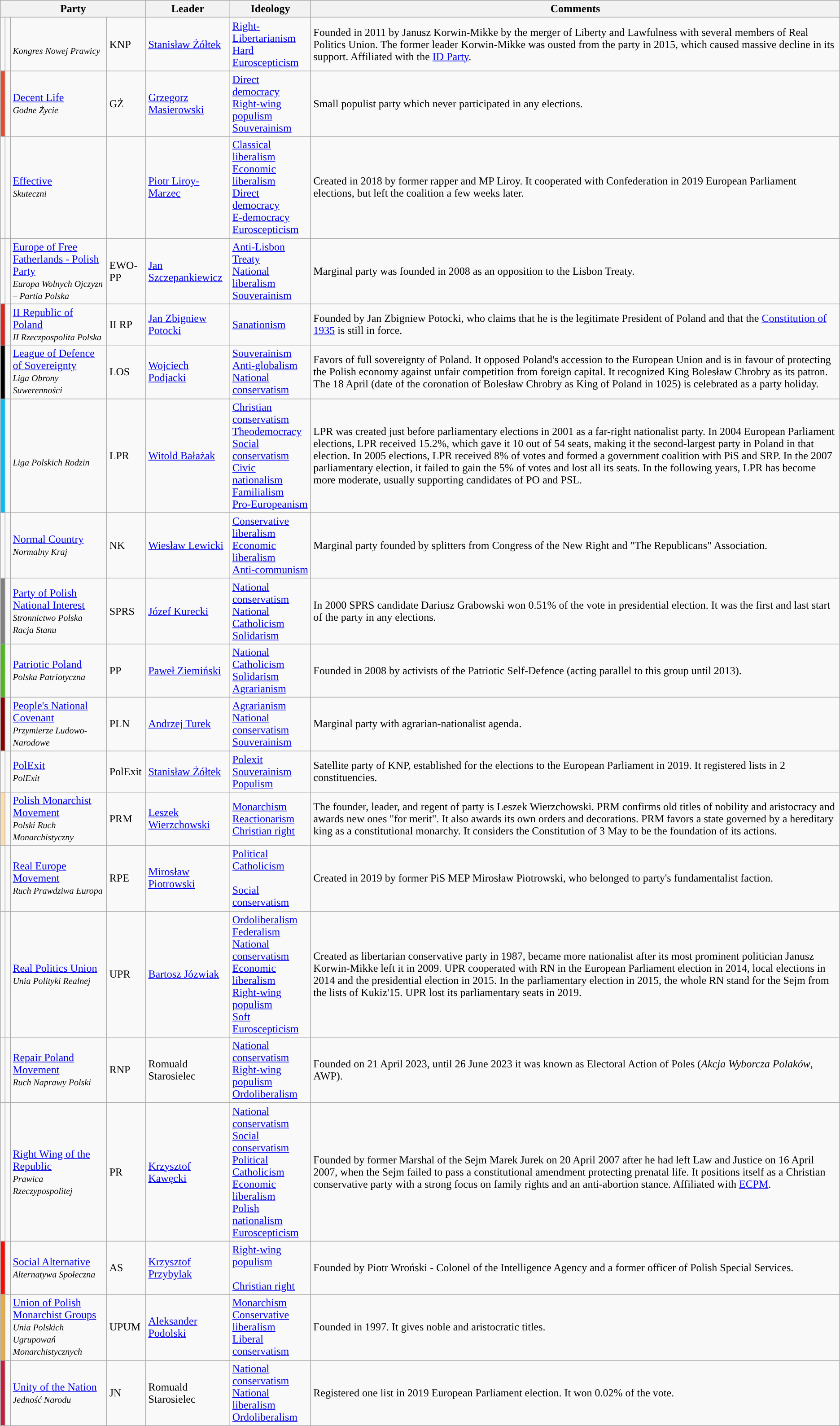<table class="wikitable sortable">
<tr>
<th colspan=4>Party</th>
<th>Leader</th>
<th>Ideology</th>
<th>Comments</th>
</tr>
<tr>
<td></td>
<td></td>
<td><br><small><em>Kongres Nowej Prawicy</em><br></small></td>
<td>KNP</td>
<td><a href='#'>Stanisław Żółtek</a></td>
<td {{nowrap><a href='#'>Right-Libertarianism</a><br><a href='#'>Hard Euroscepticism</a></td>
<td>Founded in 2011 by Janusz Korwin-Mikke by the merger of Liberty and Lawfulness with several members of Real Politics Union. The former leader Korwin-Mikke was ousted from the party in 2015, which caused massive decline in its support. Affiliated with the <a href='#'>ID Party</a>.</td>
</tr>
<tr>
<td bgcolor="#E44D2E"></td>
<td></td>
<td><a href='#'>Decent Life</a><br><small><em>Godne Życie</em><br></small></td>
<td>GŻ</td>
<td><a href='#'>Grzegorz Masierowski</a></td>
<td><a href='#'>Direct democracy</a><br><a href='#'>Right-wing populism</a><br><a href='#'>Souverainism</a></td>
<td>Small populist party which never participated in any elections.</td>
</tr>
<tr>
<td></td>
<td></td>
<td><a href='#'>Effective</a><br><small><em>Skuteczni</em><br></small></td>
<td></td>
<td><a href='#'>Piotr Liroy-Marzec</a></td>
<td><a href='#'>Classical liberalism</a><br><a href='#'>Economic liberalism</a><br><a href='#'>Direct democracy</a><br><a href='#'>E-democracy</a><br><a href='#'>Euroscepticism</a></td>
<td>Created in 2018 by former rapper and MP Liroy. It cooperated with Confederation in 2019 European Parliament elections, but left the coalition a few weeks later.</td>
</tr>
<tr>
<td></td>
<td></td>
<td><a href='#'>Europe of Free Fatherlands - Polish Party</a><br><small><em>Europa Wolnych Ojczyzn – Partia Polska</em><br></small></td>
<td>EWO-PP</td>
<td><a href='#'>Jan Szczepankiewicz</a></td>
<td><a href='#'>Anti-Lisbon Treaty</a><br><a href='#'>National liberalism</a><br><a href='#'>Souverainism</a></td>
<td>Marginal party was founded in 2008 as an opposition to the Lisbon Treaty.</td>
</tr>
<tr>
<td bgcolor="#db251b"></td>
<td></td>
<td><a href='#'>II Republic of Poland</a><br><small><em>II Rzeczpospolita Polska</em></small></td>
<td>II RP</td>
<td><a href='#'>Jan Zbigniew Potocki</a></td>
<td><a href='#'>Sanationism</a></td>
<td>Founded by Jan Zbigniew Potocki, who claims that he is the legitimate President of Poland and that the <a href='#'>Constitution of 1935</a> is still in force.</td>
</tr>
<tr>
<td bgcolor="#000000"></td>
<td></td>
<td><a href='#'>League of Defence of Sovereignty</a><br><small><em>Liga Obrony Suwerenności</em><br></small></td>
<td>LOS</td>
<td><a href='#'>Wojciech Podjacki</a></td>
<td><a href='#'>Souverainism</a><br><a href='#'>Anti-globalism</a><br><a href='#'>National conservatism</a></td>
<td>Favors of full sovereignty of Poland. It opposed Poland's accession to the European Union and is in favour of protecting the Polish economy against unfair competition from foreign capital. It recognized King Bolesław Chrobry as its patron. The 18 April (date of the coronation of Bolesław Chrobry as King of Poland in 1025) is celebrated as a party holiday.</td>
</tr>
<tr>
<td bgcolor="#00BFFF"></td>
<td style="text-align:center;"></td>
<td><br><small><em>Liga Polskich Rodzin</em><br></small></td>
<td>LPR</td>
<td><a href='#'>Witold Bałażak</a></td>
<td><a href='#'>Christian conservatism</a><br><a href='#'>Theodemocracy</a><br><a href='#'>Social conservatism</a><br><a href='#'>Civic nationalism</a><br><a href='#'>Familialism</a><br><a href='#'>Pro-Europeanism</a></td>
<td>LPR was created just before parliamentary elections in 2001 as a far-right nationalist party. In 2004 European Parliament elections, LPR received 15.2%, which gave it 10 out of 54 seats, making it the second-largest party in Poland in that election. In 2005 elections, LPR received 8% of votes and formed a government coalition with PiS and SRP. In the 2007 parliamentary election, it failed to gain the 5% of votes and lost all its seats. In the following years, LPR has become more moderate, usually supporting candidates of PO and PSL.</td>
</tr>
<tr>
<td></td>
<td></td>
<td><a href='#'>Normal Country</a><br><small><em>Normalny Kraj</em><br></small></td>
<td>NK</td>
<td><a href='#'>Wiesław Lewicki</a></td>
<td><a href='#'>Conservative liberalism</a><br><a href='#'>Economic liberalism</a><br><a href='#'>Anti-communism</a></td>
<td>Marginal party founded by splitters from Congress of the New Right and "The Republicans" Association.</td>
</tr>
<tr>
<td bgcolor="#808080"></td>
<td></td>
<td><a href='#'>Party of Polish National Interest</a><br><small><em>Stronnictwo Polska Racja Stanu</em><br></small></td>
<td>SPRS</td>
<td><a href='#'>Józef Kurecki</a></td>
<td><a href='#'>National conservatism</a><br><a href='#'>National Catholicism</a><br><a href='#'>Solidarism</a></td>
<td>In 2000 SPRS candidate Dariusz Grabowski won 0.51% of the vote in presidential election. It was the first and last start of the party in any elections.</td>
</tr>
<tr>
<td bgcolor="#4CBB17"></td>
<td></td>
<td><a href='#'>Patriotic Poland</a><br><small><em>Polska Patriotyczna</em><br></small></td>
<td>PP</td>
<td><a href='#'>Paweł Ziemiński</a></td>
<td><a href='#'>National Catholicism</a><br><a href='#'>Solidarism</a><br><a href='#'>Agrarianism</a></td>
<td>Founded in 2008 by activists of the Patriotic Self-Defence (acting parallel to this group until 2013).</td>
</tr>
<tr>
<td bgcolor="#8B0000"></td>
<td></td>
<td><a href='#'>People's National Covenant</a><br><small><em>Przymierze Ludowo-Narodowe</em><br></small></td>
<td>PLN</td>
<td><a href='#'>Andrzej Turek</a></td>
<td><a href='#'>Agrarianism</a><br><a href='#'>National conservatism</a><br><a href='#'>Souverainism</a></td>
<td>Marginal party with agrarian-nationalist agenda.</td>
</tr>
<tr>
<td></td>
<td style="text-align:center;"></td>
<td><a href='#'>PolExit</a><br><small><em>PolExit</em><br></small></td>
<td>PolExit</td>
<td><a href='#'>Stanisław Żółtek</a></td>
<td><a href='#'>Polexit</a><br><a href='#'>Souverainism</a><br><a href='#'>Populism</a></td>
<td>Satellite party of KNP, established for the elections to the European Parliament in 2019. It registered lists in 2 constituencies.</td>
</tr>
<tr>
<td bgcolor="#FFDEAD"></td>
<td></td>
<td><a href='#'>Polish Monarchist Movement</a><br><small><em>Polski Ruch Monarchistyczny</em><br></small></td>
<td>PRM</td>
<td><a href='#'>Leszek Wierzchowski</a></td>
<td><a href='#'>Monarchism</a><br><a href='#'>Reactionarism</a><br><a href='#'>Christian right</a></td>
<td>The founder, leader, and regent of party is Leszek Wierzchowski. PRM confirms old titles of nobility and aristocracy and awards new ones "for merit". It also awards its own orders and decorations. PRM favors a state governed by a hereditary king as a constitutional monarchy. It considers the Constitution of 3 May to be the foundation of its actions.</td>
</tr>
<tr>
<td></td>
<td></td>
<td><a href='#'>Real Europe Movement</a><br><small><em>Ruch Prawdziwa Europa</em><br></small></td>
<td>RPE</td>
<td><a href='#'>Mirosław Piotrowski</a></td>
<td><a href='#'>Political Catholicism</a><br><br><a href='#'>Social conservatism</a></td>
<td>Created in 2019 by former PiS MEP Mirosław Piotrowski, who belonged to party's fundamentalist faction.</td>
</tr>
<tr>
<td></td>
<td style="text-align:center;"></td>
<td><a href='#'>Real Politics Union</a><br><small><em>Unia Polityki Realnej</em><br></small></td>
<td>UPR</td>
<td><a href='#'>Bartosz Józwiak</a></td>
<td><a href='#'>Ordoliberalism</a><br><a href='#'>Federalism</a><br><a href='#'>National conservatism</a><br><a href='#'>Economic liberalism</a><br><a href='#'>Right-wing populism</a><br><a href='#'>Soft Euroscepticism</a></td>
<td>Created as libertarian conservative party in 1987, became more nationalist after its most prominent politician Janusz Korwin-Mikke left it in 2009. UPR cooperated with RN in the European Parliament election in 2014, local elections in 2014 and the presidential election in 2015. In the parliamentary election in 2015, the whole RN stand for the Sejm from the lists of Kukiz'15. UPR lost its parliamentary seats in 2019.</td>
</tr>
<tr>
<td bgcolor=></td>
<td></td>
<td><a href='#'>Repair Poland Movement</a><br><small><em>Ruch Naprawy Polski</em></small></td>
<td>RNP</td>
<td>Romuald Starosielec</td>
<td><a href='#'>National conservatism</a><br><a href='#'>Right-wing populism</a><br><a href='#'>Ordoliberalism</a></td>
<td>Founded on 21 April 2023, until 26 June 2023 it was known as Electoral Action of Poles (<em>Akcja Wyborcza Polaków</em>, AWP).</td>
</tr>
<tr>
<td></td>
<td style="text-align:center;"></td>
<td><a href='#'>Right Wing of the Republic</a><br><small><em>Prawica Rzeczypospolitej</em><br></small></td>
<td>PR</td>
<td><a href='#'>Krzysztof Kawęcki</a></td>
<td><a href='#'>National conservatism</a><br><a href='#'>Social conservatism</a><br><a href='#'>Political Catholicism</a><br><a href='#'>Economic liberalism</a><br><a href='#'>Polish nationalism</a><br><a href='#'>Euroscepticism</a></td>
<td>Founded by former Marshal of the Sejm Marek Jurek on 20 April 2007 after he had left Law and Justice on 16 April 2007, when the Sejm failed to pass a constitutional amendment protecting prenatal life. It positions itself as a Christian conservative party with a strong focus on family rights and an anti-abortion stance. Affiliated with <a href='#'>ECPM</a>.</td>
</tr>
<tr>
<td bgcolor="#FF0800"></td>
<td></td>
<td><a href='#'>Social Alternative</a><br><small><em>Alternatywa Społeczna</em><br></small></td>
<td>AS</td>
<td><a href='#'>Krzysztof Przybylak</a></td>
<td><a href='#'>Right-wing populism</a><br><br><a href='#'>Christian right</a></td>
<td>Founded by Piotr Wroński - Colonel of the Intelligence Agency and a former officer of Polish Special Services.</td>
</tr>
<tr>
<td bgcolor="#E8AC41"></td>
<td></td>
<td><a href='#'>Union of Polish Monarchist Groups</a><br><small><em>Unia Polskich Ugrupowań Monarchistycznych</em><br></small></td>
<td>UPUM</td>
<td><a href='#'>Aleksander Podolski</a></td>
<td><a href='#'>Monarchism</a><br><a href='#'>Conservative liberalism</a><br><a href='#'>Liberal conservatism</a></td>
<td>Founded in 1997. It gives noble and aristocratic titles.</td>
</tr>
<tr>
<td bgcolor="#C41E3A"></td>
<td></td>
<td><a href='#'>Unity of the Nation</a><br><small><em>Jedność Narodu</em><br></small></td>
<td>JN</td>
<td>Romuald Starosielec</td>
<td><a href='#'>National conservatism</a><br><a href='#'>National liberalism</a><br><a href='#'>Ordoliberalism</a></td>
<td>Registered one list in 2019 European Parliament election. It won 0.02% of the vote.</td>
</tr>
</table>
